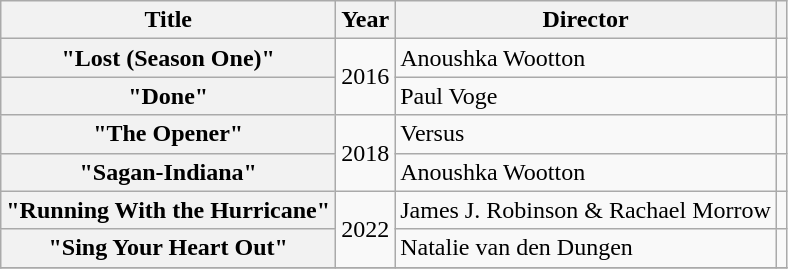<table class="wikitable plainrowheaders">
<tr>
<th scope="col">Title</th>
<th scope="col">Year</th>
<th scope="col">Director</th>
<th scope="col"></th>
</tr>
<tr>
<th scope="row">"Lost (Season One)"</th>
<td rowspan="2">2016</td>
<td>Anoushka Wootton</td>
<td align=center></td>
</tr>
<tr>
<th scope="row">"Done"</th>
<td>Paul Voge</td>
<td align=center></td>
</tr>
<tr>
<th scope="row">"The Opener"</th>
<td rowspan="2">2018</td>
<td>Versus</td>
<td align=center></td>
</tr>
<tr>
<th scope="row">"Sagan-Indiana"</th>
<td>Anoushka Wootton</td>
<td align=center></td>
</tr>
<tr>
<th scope="row">"Running With the Hurricane"</th>
<td rowspan="2">2022</td>
<td>James J. Robinson & Rachael Morrow</td>
<td align=center></td>
</tr>
<tr>
<th scope="row">"Sing Your Heart Out"</th>
<td>Natalie van den Dungen</td>
<td align=center></td>
</tr>
<tr>
</tr>
</table>
